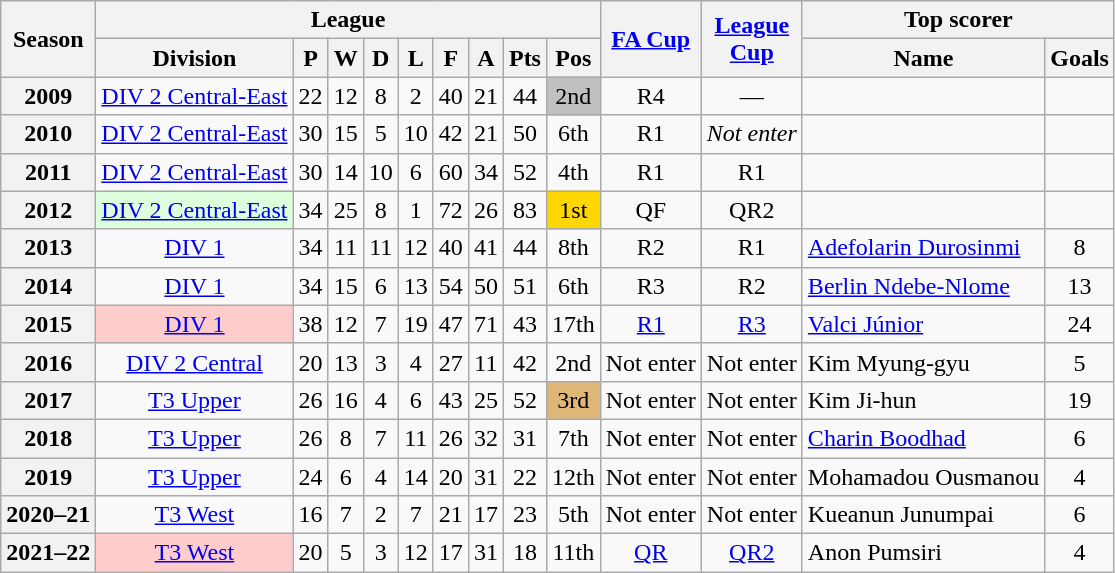<table class="wikitable" style="text-align: center">
<tr>
<th rowspan=2>Season</th>
<th colspan=9>League</th>
<th rowspan=2><a href='#'>FA Cup</a></th>
<th rowspan=2><a href='#'>League<br>Cup</a></th>
<th colspan=2>Top scorer</th>
</tr>
<tr>
<th>Division</th>
<th>P</th>
<th>W</th>
<th>D</th>
<th>L</th>
<th>F</th>
<th>A</th>
<th>Pts</th>
<th>Pos</th>
<th>Name</th>
<th>Goals</th>
</tr>
<tr>
<th>2009</th>
<td><a href='#'>DIV 2 Central-East</a></td>
<td>22</td>
<td>12</td>
<td>8</td>
<td>2</td>
<td>40</td>
<td>21</td>
<td>44</td>
<td bgcolor=silver>2nd</td>
<td>R4</td>
<td>—</td>
<td></td>
<td></td>
</tr>
<tr>
<th>2010</th>
<td><a href='#'>DIV 2 Central-East</a></td>
<td>30</td>
<td>15</td>
<td>5</td>
<td>10</td>
<td>42</td>
<td>21</td>
<td>50</td>
<td>6th</td>
<td>R1</td>
<td><em>Not enter</em></td>
<td></td>
<td></td>
</tr>
<tr>
<th>2011</th>
<td><a href='#'>DIV 2 Central-East</a></td>
<td>30</td>
<td>14</td>
<td>10</td>
<td>6</td>
<td>60</td>
<td>34</td>
<td>52</td>
<td>4th</td>
<td>R1</td>
<td>R1</td>
<td></td>
<td></td>
</tr>
<tr>
<th>2012</th>
<td bgcolor="#DDFFDD"><a href='#'>DIV 2 Central-East</a></td>
<td>34</td>
<td>25</td>
<td>8</td>
<td>1</td>
<td>72</td>
<td>26</td>
<td>83</td>
<td bgcolor=gold>1st</td>
<td>QF</td>
<td>QR2</td>
<td></td>
<td></td>
</tr>
<tr>
<th>2013</th>
<td><a href='#'>DIV 1</a></td>
<td>34</td>
<td>11</td>
<td>11</td>
<td>12</td>
<td>40</td>
<td>41</td>
<td>44</td>
<td>8th</td>
<td>R2</td>
<td>R1</td>
<td align="left"> <a href='#'>Adefolarin Durosinmi</a></td>
<td>8</td>
</tr>
<tr>
<th>2014</th>
<td><a href='#'>DIV 1</a></td>
<td>34</td>
<td>15</td>
<td>6</td>
<td>13</td>
<td>54</td>
<td>50</td>
<td>51</td>
<td>6th</td>
<td>R3</td>
<td>R2</td>
<td align="left"> <a href='#'>Berlin Ndebe-Nlome</a></td>
<td>13</td>
</tr>
<tr>
<th>2015</th>
<td bgcolor= "#FFCCCC"><a href='#'>DIV 1</a></td>
<td>38</td>
<td>12</td>
<td>7</td>
<td>19</td>
<td>47</td>
<td>71</td>
<td>43</td>
<td>17th</td>
<td><a href='#'>R1</a></td>
<td><a href='#'>R3</a></td>
<td align="left"> <a href='#'>Valci Júnior</a></td>
<td>24</td>
</tr>
<tr>
<th>2016</th>
<td><a href='#'>DIV 2 Central</a></td>
<td>20</td>
<td>13</td>
<td>3</td>
<td>4</td>
<td>27</td>
<td>11</td>
<td>42</td>
<td>2nd</td>
<td>Not enter</td>
<td>Not enter</td>
<td align="left"> Kim Myung-gyu</td>
<td>5</td>
</tr>
<tr>
<th>2017</th>
<td><a href='#'>T3 Upper</a></td>
<td>26</td>
<td>16</td>
<td>4</td>
<td>6</td>
<td>43</td>
<td>25</td>
<td>52</td>
<td bgcolor=#deb678>3rd</td>
<td>Not enter</td>
<td>Not enter</td>
<td align="left"> Kim Ji-hun</td>
<td>19</td>
</tr>
<tr>
<th>2018</th>
<td><a href='#'>T3 Upper</a></td>
<td>26</td>
<td>8</td>
<td>7</td>
<td>11</td>
<td>26</td>
<td>32</td>
<td>31</td>
<td>7th</td>
<td>Not enter</td>
<td>Not enter</td>
<td align="left"> <a href='#'>Charin Boodhad</a></td>
<td>6</td>
</tr>
<tr>
<th>2019</th>
<td><a href='#'>T3 Upper</a></td>
<td>24</td>
<td>6</td>
<td>4</td>
<td>14</td>
<td>20</td>
<td>31</td>
<td>22</td>
<td>12th</td>
<td>Not enter</td>
<td>Not enter</td>
<td align="left"> Mohamadou Ousmanou</td>
<td>4</td>
</tr>
<tr>
<th>2020–21</th>
<td><a href='#'>T3 West</a></td>
<td>16</td>
<td>7</td>
<td>2</td>
<td>7</td>
<td>21</td>
<td>17</td>
<td>23</td>
<td>5th</td>
<td>Not enter</td>
<td>Not enter</td>
<td align="left"> Kueanun Junumpai</td>
<td>6</td>
</tr>
<tr>
<th>2021–22</th>
<td bgcolor= "#FFCCCC"><a href='#'>T3 West</a></td>
<td>20</td>
<td>5</td>
<td>3</td>
<td>12</td>
<td>17</td>
<td>31</td>
<td>18</td>
<td>11th</td>
<td><a href='#'>QR</a></td>
<td><a href='#'>QR2</a></td>
<td align="left"> Anon Pumsiri</td>
<td>4</td>
</tr>
</table>
